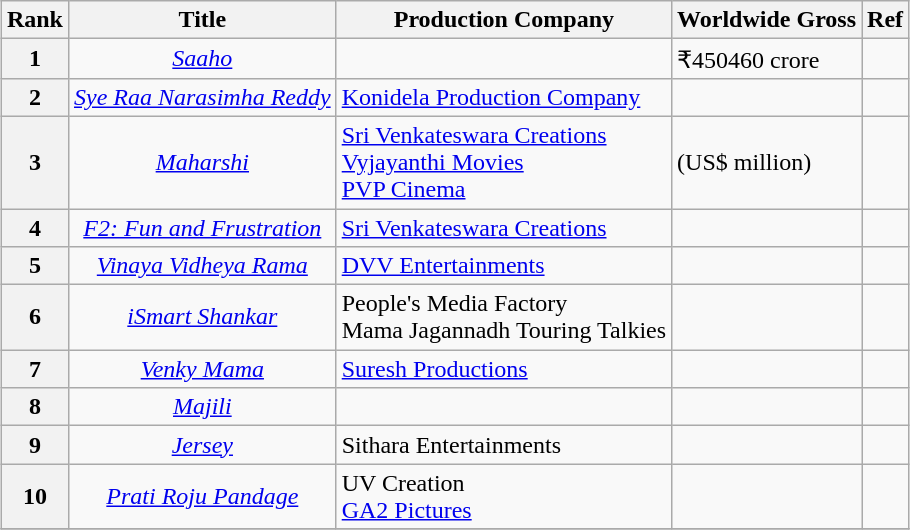<table class="wikitable sortable" style="margin:auto; margin:auto;">
<tr>
<th>Rank</th>
<th>Title</th>
<th>Production Company</th>
<th>Worldwide Gross</th>
<th>Ref</th>
</tr>
<tr>
<th style="text-align:center;">1</th>
<td style="text-align:center;"><em><a href='#'>Saaho</a></em></td>
<td></td>
<td>₹450460 crore</td>
<td></td>
</tr>
<tr>
<th style="text-align:center;">2</th>
<td style="text-align:center;"><em><a href='#'>Sye Raa Narasimha Reddy</a></em></td>
<td><a href='#'>Konidela Production Company</a></td>
<td></td>
<td></td>
</tr>
<tr>
<th style="text-align:center;">3</th>
<td style="text-align:center;"><em><a href='#'>Maharshi</a></em></td>
<td><a href='#'>Sri Venkateswara Creations</a><br><a href='#'>Vyjayanthi Movies</a><br><a href='#'>PVP Cinema</a></td>
<td> (US$ million)</td>
<td></td>
</tr>
<tr>
<th style="text-align:center;">4</th>
<td style="text-align:center;"><em><a href='#'>F2: Fun and Frustration</a></em></td>
<td><a href='#'>Sri Venkateswara Creations</a></td>
<td></td>
<td></td>
</tr>
<tr>
<th style="text-align:center;">5</th>
<td style="text-align:center;"><em><a href='#'>Vinaya Vidheya Rama</a></em></td>
<td><a href='#'>DVV Entertainments</a></td>
<td></td>
<td></td>
</tr>
<tr>
<th style="text-align:center;">6</th>
<td style="text-align:center;"><em><a href='#'>iSmart Shankar</a></em></td>
<td>People's Media Factory<br>Mama Jagannadh Touring Talkies</td>
<td></td>
<td></td>
</tr>
<tr>
<th style="text-align:center;">7</th>
<td style="text-align:center;"><em><a href='#'>Venky Mama</a></em></td>
<td><a href='#'>Suresh Productions</a></td>
<td></td>
<td></td>
</tr>
<tr>
<th style="text-align:center;">8</th>
<td style="text-align:center;"><em><a href='#'>Majili</a></em></td>
<td></td>
<td></td>
<td></td>
</tr>
<tr>
<th style="text-align:center;">9</th>
<td style="text-align:center;"><em><a href='#'>Jersey</a></em></td>
<td>Sithara Entertainments</td>
<td></td>
<td></td>
</tr>
<tr>
<th style="text-align:center;">10</th>
<td style="text-align:center;"><em><a href='#'>Prati Roju Pandage</a></em></td>
<td>UV Creation<br><a href='#'>GA2 Pictures</a></td>
<td></td>
<td></td>
</tr>
<tr>
</tr>
</table>
